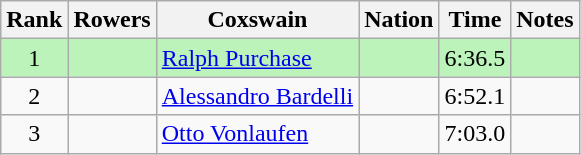<table class="wikitable sortable" style="text-align:center">
<tr>
<th>Rank</th>
<th>Rowers</th>
<th>Coxswain</th>
<th>Nation</th>
<th>Time</th>
<th>Notes</th>
</tr>
<tr bgcolor=bbf3bb>
<td>1</td>
<td align=left></td>
<td align=left><a href='#'>Ralph Purchase</a></td>
<td align=left></td>
<td>6:36.5</td>
<td></td>
</tr>
<tr>
<td>2</td>
<td align=left></td>
<td align=left><a href='#'>Alessandro Bardelli</a></td>
<td align=left></td>
<td>6:52.1</td>
<td></td>
</tr>
<tr>
<td>3</td>
<td align=left></td>
<td align=left><a href='#'>Otto Vonlaufen</a></td>
<td align=left></td>
<td>7:03.0</td>
<td></td>
</tr>
</table>
